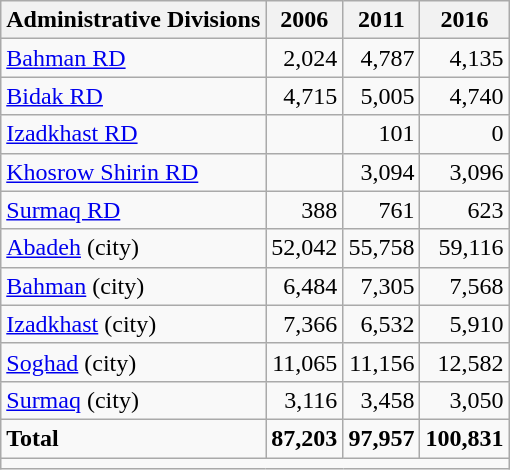<table class="wikitable">
<tr>
<th>Administrative Divisions</th>
<th>2006</th>
<th>2011</th>
<th>2016</th>
</tr>
<tr>
<td><a href='#'>Bahman RD</a></td>
<td style="text-align: right;">2,024</td>
<td style="text-align: right;">4,787</td>
<td style="text-align: right;">4,135</td>
</tr>
<tr>
<td><a href='#'>Bidak RD</a></td>
<td style="text-align: right;">4,715</td>
<td style="text-align: right;">5,005</td>
<td style="text-align: right;">4,740</td>
</tr>
<tr>
<td><a href='#'>Izadkhast RD</a></td>
<td style="text-align: right;"></td>
<td style="text-align: right;">101</td>
<td style="text-align: right;">0</td>
</tr>
<tr>
<td><a href='#'>Khosrow Shirin RD</a></td>
<td style="text-align: right;"></td>
<td style="text-align: right;">3,094</td>
<td style="text-align: right;">3,096</td>
</tr>
<tr>
<td><a href='#'>Surmaq RD</a></td>
<td style="text-align: right;">388</td>
<td style="text-align: right;">761</td>
<td style="text-align: right;">623</td>
</tr>
<tr>
<td><a href='#'>Abadeh</a> (city)</td>
<td style="text-align: right;">52,042</td>
<td style="text-align: right;">55,758</td>
<td style="text-align: right;">59,116</td>
</tr>
<tr>
<td><a href='#'>Bahman</a> (city)</td>
<td style="text-align: right;">6,484</td>
<td style="text-align: right;">7,305</td>
<td style="text-align: right;">7,568</td>
</tr>
<tr>
<td><a href='#'>Izadkhast</a> (city)</td>
<td style="text-align: right;">7,366</td>
<td style="text-align: right;">6,532</td>
<td style="text-align: right;">5,910</td>
</tr>
<tr>
<td><a href='#'>Soghad</a> (city)</td>
<td style="text-align: right;">11,065</td>
<td style="text-align: right;">11,156</td>
<td style="text-align: right;">12,582</td>
</tr>
<tr>
<td><a href='#'>Surmaq</a> (city)</td>
<td style="text-align: right;">3,116</td>
<td style="text-align: right;">3,458</td>
<td style="text-align: right;">3,050</td>
</tr>
<tr>
<td><strong>Total</strong></td>
<td style="text-align: right;"><strong>87,203</strong></td>
<td style="text-align: right;"><strong>97,957</strong></td>
<td style="text-align: right;"><strong>100,831</strong></td>
</tr>
<tr>
<td colspan=4></td>
</tr>
</table>
